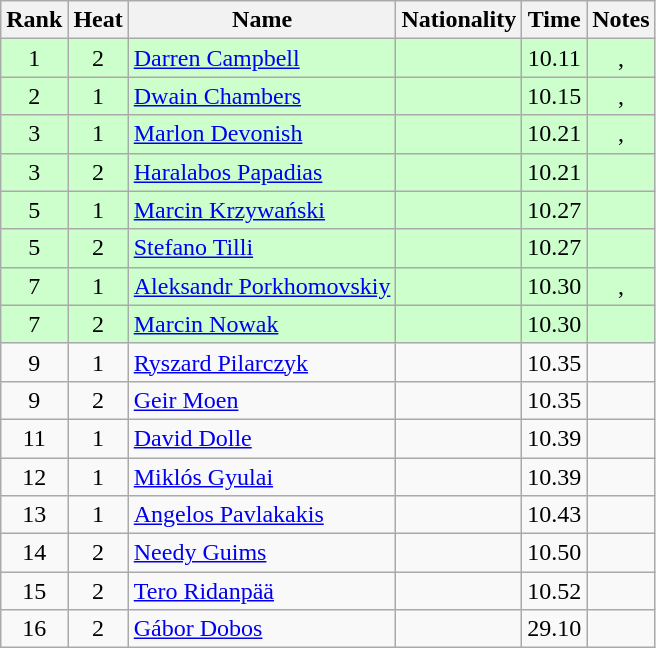<table class="wikitable sortable" style="text-align:center">
<tr>
<th>Rank</th>
<th>Heat</th>
<th>Name</th>
<th>Nationality</th>
<th>Time</th>
<th>Notes</th>
</tr>
<tr bgcolor=ccffcc>
<td>1</td>
<td>2</td>
<td align=left><a href='#'>Darren Campbell</a></td>
<td align=left></td>
<td>10.11</td>
<td>, </td>
</tr>
<tr bgcolor=ccffcc>
<td>2</td>
<td>1</td>
<td align=left><a href='#'>Dwain Chambers</a></td>
<td align=left></td>
<td>10.15</td>
<td>, </td>
</tr>
<tr bgcolor=ccffcc>
<td>3</td>
<td>1</td>
<td align=left><a href='#'>Marlon Devonish</a></td>
<td align=left></td>
<td>10.21</td>
<td>, </td>
</tr>
<tr bgcolor=ccffcc>
<td>3</td>
<td>2</td>
<td align=left><a href='#'>Haralabos Papadias</a></td>
<td align=left></td>
<td>10.21</td>
<td></td>
</tr>
<tr bgcolor=ccffcc>
<td>5</td>
<td>1</td>
<td align=left><a href='#'>Marcin Krzywański</a></td>
<td align=left></td>
<td>10.27</td>
<td></td>
</tr>
<tr bgcolor=ccffcc>
<td>5</td>
<td>2</td>
<td align=left><a href='#'>Stefano Tilli</a></td>
<td align=left></td>
<td>10.27</td>
<td></td>
</tr>
<tr bgcolor=ccffcc>
<td>7</td>
<td>1</td>
<td align=left><a href='#'>Aleksandr Porkhomovskiy</a></td>
<td align=left></td>
<td>10.30</td>
<td>, </td>
</tr>
<tr bgcolor=ccffcc>
<td>7</td>
<td>2</td>
<td align=left><a href='#'>Marcin Nowak</a></td>
<td align=left></td>
<td>10.30</td>
<td></td>
</tr>
<tr>
<td>9</td>
<td>1</td>
<td align=left><a href='#'>Ryszard Pilarczyk</a></td>
<td align=left></td>
<td>10.35</td>
<td></td>
</tr>
<tr>
<td>9</td>
<td>2</td>
<td align=left><a href='#'>Geir Moen</a></td>
<td align=left></td>
<td>10.35</td>
<td></td>
</tr>
<tr>
<td>11</td>
<td>1</td>
<td align=left><a href='#'>David Dolle</a></td>
<td align=left></td>
<td>10.39</td>
<td></td>
</tr>
<tr>
<td>12</td>
<td>1</td>
<td align=left><a href='#'>Miklós Gyulai</a></td>
<td align=left></td>
<td>10.39</td>
<td></td>
</tr>
<tr>
<td>13</td>
<td>1</td>
<td align=left><a href='#'>Angelos Pavlakakis</a></td>
<td align=left></td>
<td>10.43</td>
<td></td>
</tr>
<tr>
<td>14</td>
<td>2</td>
<td align=left><a href='#'>Needy Guims</a></td>
<td align=left></td>
<td>10.50</td>
<td></td>
</tr>
<tr>
<td>15</td>
<td>2</td>
<td align=left><a href='#'>Tero Ridanpää</a></td>
<td align=left></td>
<td>10.52</td>
<td></td>
</tr>
<tr>
<td>16</td>
<td>2</td>
<td align=left><a href='#'>Gábor Dobos</a></td>
<td align=left></td>
<td>29.10</td>
<td></td>
</tr>
</table>
